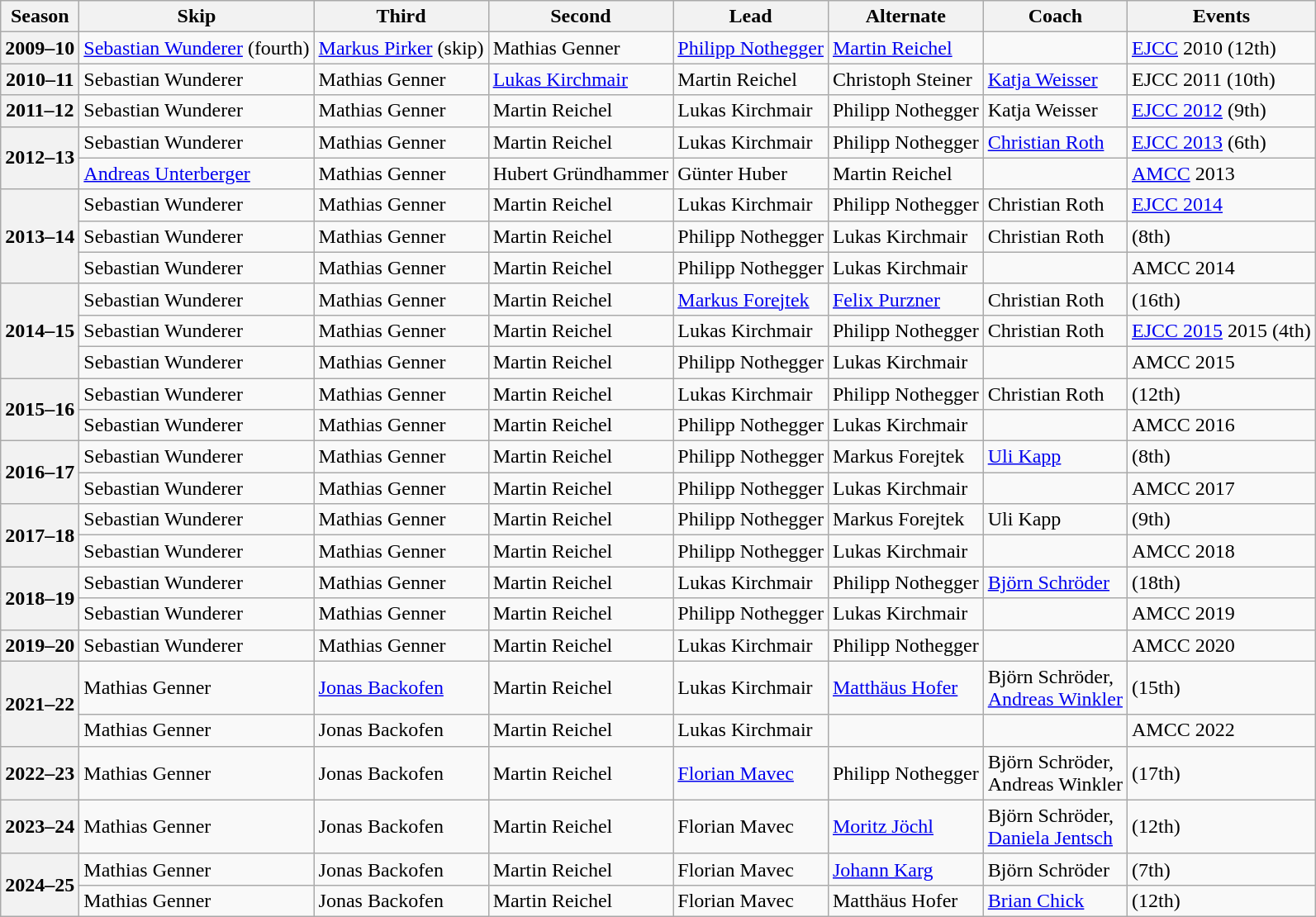<table class="wikitable">
<tr>
<th scope="col">Season</th>
<th scope="col">Skip</th>
<th scope="col">Third</th>
<th scope="col">Second</th>
<th scope="col">Lead</th>
<th scope="col">Alternate</th>
<th scope="col">Coach</th>
<th scope="col">Events</th>
</tr>
<tr>
<th scope="row">2009–10</th>
<td><a href='#'>Sebastian Wunderer</a> (fourth)</td>
<td><a href='#'>Markus Pirker</a> (skip)</td>
<td>Mathias Genner</td>
<td><a href='#'>Philipp Nothegger</a></td>
<td><a href='#'>Martin Reichel</a></td>
<td></td>
<td><a href='#'>EJCC</a> 2010 (12th)</td>
</tr>
<tr>
<th scope="row">2010–11</th>
<td>Sebastian Wunderer</td>
<td>Mathias Genner</td>
<td><a href='#'>Lukas Kirchmair</a></td>
<td>Martin Reichel</td>
<td>Christoph Steiner</td>
<td><a href='#'>Katja Weisser</a></td>
<td>EJCC 2011 (10th)</td>
</tr>
<tr>
<th scope="row">2011–12</th>
<td>Sebastian Wunderer</td>
<td>Mathias Genner</td>
<td>Martin Reichel</td>
<td>Lukas Kirchmair</td>
<td>Philipp Nothegger</td>
<td>Katja Weisser</td>
<td><a href='#'>EJCC 2012</a> (9th)</td>
</tr>
<tr>
<th scope="row" rowspan="2">2012–13</th>
<td>Sebastian Wunderer</td>
<td>Mathias Genner</td>
<td>Martin Reichel</td>
<td>Lukas Kirchmair</td>
<td>Philipp Nothegger</td>
<td><a href='#'>Christian Roth</a></td>
<td><a href='#'>EJCC 2013</a> (6th)</td>
</tr>
<tr>
<td><a href='#'>Andreas Unterberger</a></td>
<td>Mathias Genner</td>
<td>Hubert Gründhammer</td>
<td>Günter Huber</td>
<td>Martin Reichel</td>
<td></td>
<td><a href='#'>AMCC</a> 2013 </td>
</tr>
<tr>
<th scope="row" rowspan="3">2013–14</th>
<td>Sebastian Wunderer</td>
<td>Mathias Genner</td>
<td>Martin Reichel</td>
<td>Lukas Kirchmair</td>
<td>Philipp Nothegger</td>
<td>Christian Roth</td>
<td><a href='#'>EJCC 2014</a> </td>
</tr>
<tr>
<td>Sebastian Wunderer</td>
<td>Mathias Genner</td>
<td>Martin Reichel</td>
<td>Philipp Nothegger</td>
<td>Lukas Kirchmair</td>
<td>Christian Roth</td>
<td> (8th)</td>
</tr>
<tr>
<td>Sebastian Wunderer</td>
<td>Mathias Genner</td>
<td>Martin Reichel</td>
<td>Philipp Nothegger</td>
<td>Lukas Kirchmair</td>
<td></td>
<td>AMCC 2014 </td>
</tr>
<tr>
<th scope="row" rowspan="3">2014–15</th>
<td>Sebastian Wunderer</td>
<td>Mathias Genner</td>
<td>Martin Reichel</td>
<td><a href='#'>Markus Forejtek</a></td>
<td><a href='#'>Felix Purzner</a></td>
<td>Christian Roth</td>
<td> (16th)</td>
</tr>
<tr>
<td>Sebastian Wunderer</td>
<td>Mathias Genner</td>
<td>Martin Reichel</td>
<td>Lukas Kirchmair</td>
<td>Philipp Nothegger</td>
<td>Christian Roth</td>
<td><a href='#'>EJCC 2015</a> 2015 (4th)</td>
</tr>
<tr>
<td>Sebastian Wunderer</td>
<td>Mathias Genner</td>
<td>Martin Reichel</td>
<td>Philipp Nothegger</td>
<td>Lukas Kirchmair</td>
<td></td>
<td>AMCC 2015 </td>
</tr>
<tr>
<th scope="row" rowspan="2">2015–16</th>
<td>Sebastian Wunderer</td>
<td>Mathias Genner</td>
<td>Martin Reichel</td>
<td>Lukas Kirchmair</td>
<td>Philipp Nothegger</td>
<td>Christian Roth</td>
<td> (12th)</td>
</tr>
<tr>
<td>Sebastian Wunderer</td>
<td>Mathias Genner</td>
<td>Martin Reichel</td>
<td>Philipp Nothegger</td>
<td>Lukas Kirchmair</td>
<td></td>
<td>AMCC 2016 </td>
</tr>
<tr>
<th scope="row" rowspan="2">2016–17</th>
<td>Sebastian Wunderer</td>
<td>Mathias Genner</td>
<td>Martin Reichel</td>
<td>Philipp Nothegger</td>
<td>Markus Forejtek</td>
<td><a href='#'>Uli Kapp</a></td>
<td> (8th)</td>
</tr>
<tr>
<td>Sebastian Wunderer</td>
<td>Mathias Genner</td>
<td>Martin Reichel</td>
<td>Philipp Nothegger</td>
<td>Lukas Kirchmair</td>
<td></td>
<td>AMCC 2017 </td>
</tr>
<tr>
<th scope="row" rowspan="2">2017–18</th>
<td>Sebastian Wunderer</td>
<td>Mathias Genner</td>
<td>Martin Reichel</td>
<td>Philipp Nothegger</td>
<td>Markus Forejtek</td>
<td>Uli Kapp</td>
<td> (9th)</td>
</tr>
<tr>
<td>Sebastian Wunderer</td>
<td>Mathias Genner</td>
<td>Martin Reichel</td>
<td>Philipp Nothegger</td>
<td>Lukas Kirchmair</td>
<td></td>
<td>AMCC 2018 </td>
</tr>
<tr>
<th scope="row" rowspan="2">2018–19</th>
<td>Sebastian Wunderer</td>
<td>Mathias Genner</td>
<td>Martin Reichel</td>
<td>Lukas Kirchmair</td>
<td>Philipp Nothegger</td>
<td><a href='#'>Björn Schröder</a></td>
<td> (18th)</td>
</tr>
<tr>
<td>Sebastian Wunderer</td>
<td>Mathias Genner</td>
<td>Martin Reichel</td>
<td>Philipp Nothegger</td>
<td>Lukas Kirchmair</td>
<td></td>
<td>AMCC 2019 </td>
</tr>
<tr>
<th scope="row">2019–20</th>
<td>Sebastian Wunderer</td>
<td>Mathias Genner</td>
<td>Martin Reichel</td>
<td>Lukas Kirchmair</td>
<td>Philipp Nothegger</td>
<td></td>
<td>AMCC 2020 </td>
</tr>
<tr>
<th scope="row" rowspan="2">2021–22</th>
<td>Mathias Genner</td>
<td><a href='#'>Jonas Backofen</a></td>
<td>Martin Reichel</td>
<td>Lukas Kirchmair</td>
<td><a href='#'>Matthäus Hofer</a></td>
<td>Björn Schröder,<br><a href='#'>Andreas Winkler</a></td>
<td> (15th)</td>
</tr>
<tr>
<td>Mathias Genner</td>
<td>Jonas Backofen</td>
<td>Martin Reichel</td>
<td>Lukas Kirchmair</td>
<td></td>
<td></td>
<td>AMCC 2022 </td>
</tr>
<tr>
<th scope="row">2022–23</th>
<td>Mathias Genner</td>
<td>Jonas Backofen</td>
<td>Martin Reichel</td>
<td><a href='#'>Florian Mavec</a></td>
<td>Philipp Nothegger</td>
<td>Björn Schröder,<br>Andreas Winkler</td>
<td> (17th)</td>
</tr>
<tr>
<th scope="row">2023–24</th>
<td>Mathias Genner</td>
<td>Jonas Backofen</td>
<td>Martin Reichel</td>
<td>Florian Mavec</td>
<td><a href='#'>Moritz Jöchl</a></td>
<td>Björn Schröder,<br><a href='#'>Daniela Jentsch</a></td>
<td> (12th)</td>
</tr>
<tr>
<th scope="row" rowspan="2">2024–25</th>
<td>Mathias Genner</td>
<td>Jonas Backofen</td>
<td>Martin Reichel</td>
<td>Florian Mavec</td>
<td><a href='#'>Johann Karg</a></td>
<td>Björn Schröder</td>
<td> (7th)</td>
</tr>
<tr>
<td>Mathias Genner</td>
<td>Jonas Backofen</td>
<td>Martin Reichel</td>
<td>Florian Mavec</td>
<td>Matthäus Hofer</td>
<td><a href='#'>Brian Chick</a></td>
<td> (12th)</td>
</tr>
</table>
